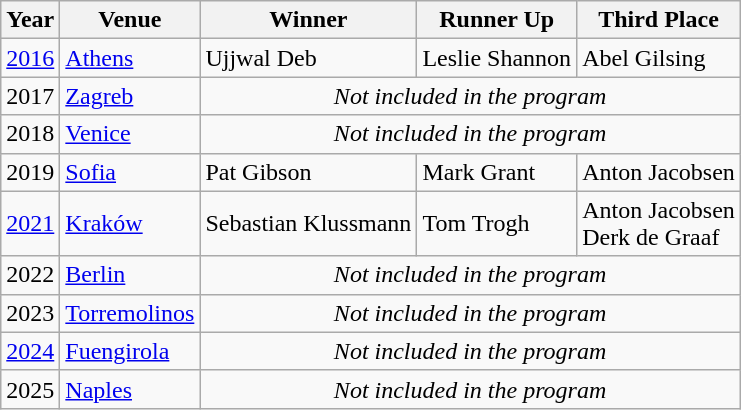<table class="wikitable" border="1">
<tr>
<th>Year</th>
<th>Venue</th>
<th>Winner</th>
<th>Runner Up</th>
<th>Third Place</th>
</tr>
<tr>
<td><a href='#'>2016</a></td>
<td> <a href='#'>Athens</a></td>
<td> Ujjwal Deb</td>
<td> Leslie Shannon</td>
<td> Abel Gilsing</td>
</tr>
<tr>
<td>2017</td>
<td> <a href='#'>Zagreb</a></td>
<td colspan=3 align=center><em>Not included in the program</em></td>
</tr>
<tr>
<td>2018</td>
<td> <a href='#'>Venice</a></td>
<td colspan=3 align=center><em>Not included in the program</em></td>
</tr>
<tr>
<td>2019</td>
<td> <a href='#'>Sofia</a></td>
<td> Pat Gibson</td>
<td> Mark Grant</td>
<td> Anton Jacobsen</td>
</tr>
<tr>
<td><a href='#'>2021</a></td>
<td> <a href='#'>Kraków</a></td>
<td> Sebastian Klussmann</td>
<td> Tom Trogh</td>
<td> Anton Jacobsen <br>  Derk de Graaf</td>
</tr>
<tr>
<td>2022</td>
<td> <a href='#'>Berlin</a></td>
<td colspan=3 align=center><em>Not included in the program</em></td>
</tr>
<tr>
<td>2023</td>
<td> <a href='#'>Torremolinos</a></td>
<td colspan=3 align=center><em>Not included in the program</em></td>
</tr>
<tr>
<td><a href='#'>2024</a></td>
<td> <a href='#'>Fuengirola</a></td>
<td colspan=3 align=center><em>Not included in the program</em></td>
</tr>
<tr>
<td>2025</td>
<td> <a href='#'>Naples</a></td>
<td colspan=3 align=center><em>Not included in the program</em></td>
</tr>
</table>
